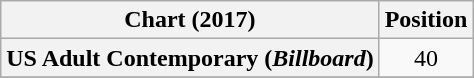<table class="wikitable sortable plainrowheaders" style="text-align:center;">
<tr>
<th>Chart (2017)</th>
<th>Position</th>
</tr>
<tr>
<th scope="row">US Adult Contemporary (<em>Billboard</em>)</th>
<td>40</td>
</tr>
<tr>
</tr>
</table>
